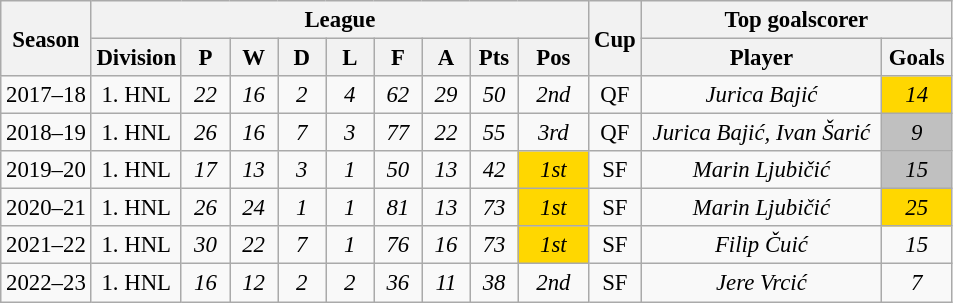<table class="wikitable sortable" style="font-size:95%; text-align: center;">
<tr>
<th rowspan=2>Season</th>
<th colspan=9>League</th>
<th rowspan=2>Cup</th>
<th colspan=2 width="200">Top goalscorer</th>
</tr>
<tr>
<th>Division</th>
<th width="25">P</th>
<th width="25">W</th>
<th width="25">D</th>
<th width="25">L</th>
<th width="25">F</th>
<th width="25">A</th>
<th width="25">Pts</th>
<th width="40">Pos</th>
<th>Player</th>
<th>Goals</th>
</tr>
<tr>
<td>2017–18</td>
<td>1. HNL</td>
<td><em>22</em></td>
<td><em>16</em></td>
<td><em>2</em></td>
<td><em>4</em></td>
<td><em>62</em></td>
<td><em>29</em></td>
<td><em>50</em></td>
<td bgcolorsilver><em>2nd</em></td>
<td>QF</td>
<td><em>Jurica Bajić</em></td>
<td bgcolor=gold><em>14</em></td>
</tr>
<tr>
<td>2018–19</td>
<td>1. HNL</td>
<td><em>26</em></td>
<td><em>16</em></td>
<td><em>7</em></td>
<td><em>3</em></td>
<td><em>77</em></td>
<td><em>22</em></td>
<td><em>55</em></td>
<td bgcolor=><em>3rd</em></td>
<td>QF</td>
<td><em>Jurica Bajić, Ivan Šarić</em></td>
<td bgcolor=silver><em>9</em></td>
</tr>
<tr>
<td>2019–20</td>
<td>1. HNL</td>
<td><em>17</em></td>
<td><em>13</em></td>
<td><em>3</em></td>
<td><em>1</em></td>
<td><em>50</em></td>
<td><em>13</em></td>
<td><em>42</em></td>
<td bgcolor=gold><em>1st</em></td>
<td>SF</td>
<td><em>Marin Ljubičić</em></td>
<td bgcolor=silver><em>15</em></td>
</tr>
<tr>
<td>2020–21</td>
<td>1. HNL</td>
<td><em>26</em></td>
<td><em>24</em></td>
<td><em>1</em></td>
<td><em>1</em></td>
<td><em>81</em></td>
<td><em>13</em></td>
<td><em>73</em></td>
<td bgcolor=gold><em>1st</em></td>
<td>SF</td>
<td><em>Marin Ljubičić</em></td>
<td bgcolor=gold><em>25</em></td>
</tr>
<tr>
<td>2021–22</td>
<td>1. HNL</td>
<td><em>30</em></td>
<td><em>22</em></td>
<td><em>7</em></td>
<td><em>1</em></td>
<td><em>76</em></td>
<td><em>16</em></td>
<td><em>73</em></td>
<td bgcolor=gold><em>1st</em></td>
<td>SF</td>
<td><em>Filip Čuić</em></td>
<td bgcolor=><em>15</em></td>
</tr>
<tr>
<td>2022–23</td>
<td>1. HNL</td>
<td><em>16</em></td>
<td><em>12</em></td>
<td><em>2</em></td>
<td><em>2</em></td>
<td><em>36</em></td>
<td><em>11</em></td>
<td><em>38</em></td>
<td bgcolor=><em>2nd</em></td>
<td>SF</td>
<td><em>Jere Vrcić</em></td>
<td bgcolor=><em>7</em></td>
</tr>
</table>
